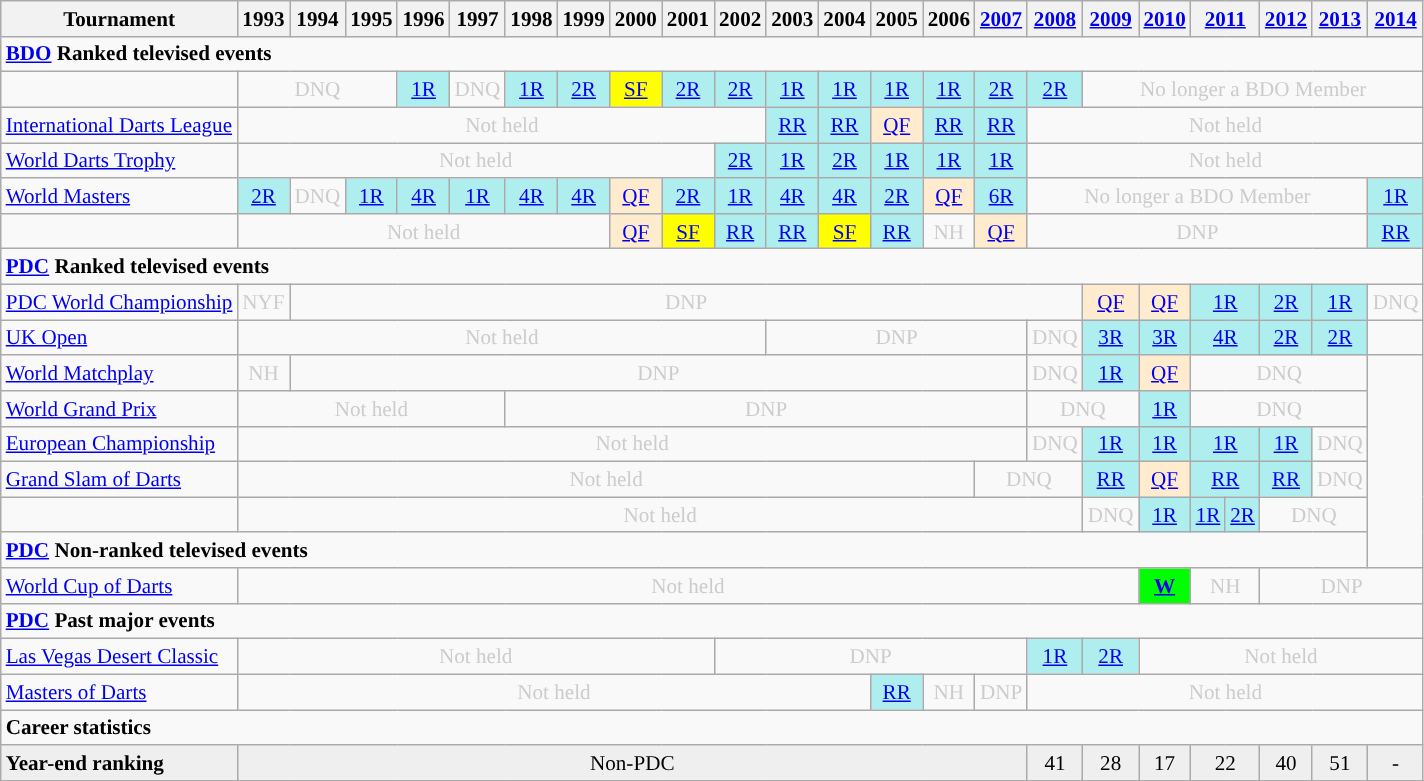<table class=wikitable style=text-align:center;font-size:88%>
<tr>
<th>Tournament</th>
<th>1993</th>
<th>1994</th>
<th>1995</th>
<th>1996</th>
<th>1997</th>
<th>1998</th>
<th>1999</th>
<th>2000</th>
<th>2001</th>
<th>2002</th>
<th>2003</th>
<th>2004</th>
<th>2005</th>
<th>2006</th>
<th><a href='#'>2007</a></th>
<th><a href='#'>2008</a></th>
<th><a href='#'>2009</a></th>
<th><a href='#'>2010</a></th>
<th colspan="2"><a href='#'>2011</a></th>
<th><a href='#'>2012</a></th>
<th><a href='#'>2013</a></th>
<th><a href='#'>2014</a></th>
</tr>
<tr>
<td colspan="24" align="left"><strong><a href='#'>BDO</a> Ranked televised events</strong></td>
</tr>
<tr>
<td align=left></td>
<td colspan="3" style="text-align:center; color:#ccc;">DNQ</td>
<td style="text-align:center; background:#afeeee;"><a href='#'>1R</a></td>
<td style="text-align:center; color:#ccc;">DNQ</td>
<td style="text-align:center; background:#afeeee;"><a href='#'>1R</a></td>
<td style="text-align:center; background:#afeeee;"><a href='#'>2R</a></td>
<td style="text-align:center; background:yellow;"><a href='#'>SF</a></td>
<td style="text-align:center; background:#afeeee;"><a href='#'>2R</a></td>
<td style="text-align:center; background:#afeeee;"><a href='#'>2R</a></td>
<td style="text-align:center; background:#afeeee;"><a href='#'>1R</a></td>
<td style="text-align:center; background:#afeeee;"><a href='#'>1R</a></td>
<td style="text-align:center; background:#afeeee;"><a href='#'>1R</a></td>
<td style="text-align:center; background:#afeeee;"><a href='#'>1R</a></td>
<td style="text-align:center; background:#afeeee;"><a href='#'>2R</a></td>
<td style="text-align:center; background:#afeeee;"><a href='#'>2R</a></td>
<td colspan="7" style="text-align:center; color:#ccc;">No longer a BDO Member</td>
</tr>
<tr>
<td align=left><a href='#'>International Darts League</a></td>
<td colspan="10" style="text-align:center; color:#ccc;">Not held</td>
<td style="text-align:center; background:#afeeee;"><a href='#'>RR</a></td>
<td style="text-align:center; background:#afeeee;"><a href='#'>RR</a></td>
<td style="text-align:center; background:#ffebcd;"><a href='#'>QF</a></td>
<td style="text-align:center; background:#afeeee;"><a href='#'>RR</a></td>
<td style="text-align:center; background:#afeeee;"><a href='#'>RR</a></td>
<td colspan="8" style="text-align:center; color:#ccc;">Not held</td>
</tr>
<tr>
<td align=left><a href='#'>World Darts Trophy</a></td>
<td colspan="9" style="text-align:center; color:#ccc;">Not held</td>
<td style="text-align:center; background:#afeeee;"><a href='#'>2R</a></td>
<td style="text-align:center; background:#afeeee;"><a href='#'>1R</a></td>
<td style="text-align:center; background:#afeeee;"><a href='#'>2R</a></td>
<td style="text-align:center; background:#afeeee;"><a href='#'>1R</a></td>
<td style="text-align:center; background:#afeeee;"><a href='#'>1R</a></td>
<td style="text-align:center; background:#afeeee;"><a href='#'>1R</a></td>
<td colspan="8" style="text-align:center; color:#ccc;">Not held</td>
</tr>
<tr>
<td align=left><a href='#'>World Masters</a></td>
<td style="text-align:center; background:#afeeee;"><a href='#'>2R</a></td>
<td style="text-align:center; color:#ccc;">DNQ</td>
<td style="text-align:center; background:#afeeee;"><a href='#'>1R</a></td>
<td style="text-align:center; background:#afeeee;"><a href='#'>4R</a></td>
<td style="text-align:center; background:#afeeee;"><a href='#'>1R</a></td>
<td style="text-align:center; background:#afeeee;"><a href='#'>4R</a></td>
<td style="text-align:center; background:#afeeee;"><a href='#'>4R</a></td>
<td style="text-align:center; background:#ffebcd;"><a href='#'>QF</a></td>
<td style="text-align:center; background:#afeeee;"><a href='#'>2R</a></td>
<td style="text-align:center; background:#afeeee;"><a href='#'>1R</a></td>
<td style="text-align:center; background:#afeeee;"><a href='#'>4R</a></td>
<td style="text-align:center; background:#afeeee;"><a href='#'>4R</a></td>
<td style="text-align:center; background:#afeeee;"><a href='#'>2R</a></td>
<td style="text-align:center; background:#ffebcd;"><a href='#'>QF</a></td>
<td style="text-align:center; background:#afeeee;"><a href='#'>6R</a></td>
<td colspan="7" style="text-align:center; color:#ccc;">No longer a BDO Member</td>
<td style="text-align:center; background:#afeeee;"><a href='#'>1R</a></td>
</tr>
<tr>
<td align=left></td>
<td colspan="7" style="text-align:center; color:#ccc;">Not held</td>
<td style="text-align:center; background:#ffebcd;"><a href='#'>QF</a></td>
<td style="text-align:center; background:yellow;"><a href='#'>SF</a></td>
<td style="text-align:center; background:#afeeee;"><a href='#'>RR</a></td>
<td style="text-align:center; background:#afeeee;"><a href='#'>RR</a></td>
<td style="text-align:center; background:yellow;"><a href='#'>SF</a></td>
<td style="text-align:center; background:#afeeee;"><a href='#'>RR</a></td>
<td style="text-align:center; color:#ccc;">NH</td>
<td style="text-align:center; background:#ffebcd;"><a href='#'>QF</a></td>
<td colspan="7" style="text-align:center; color:#ccc;">DNP</td>
<td style="text-align:center; background:#afeeee;"><a href='#'>RR</a></td>
</tr>
<tr>
<td colspan="24" align="left"><strong><a href='#'>PDC</a> Ranked televised events</strong></td>
</tr>
<tr>
<td align=left><a href='#'>PDC World Championship</a></td>
<td style="text-align:center; color:#ccc;">NYF</td>
<td colspan="15" style="text-align:center; color:#ccc;">DNP</td>
<td style="text-align:center; background:#ffebcd;"><a href='#'>QF</a></td>
<td style="text-align:center; background:#ffebcd;"><a href='#'>QF</a></td>
<td style="text-align:center; background:#afeeee;" colspan="2"><a href='#'>1R</a></td>
<td style="text-align:center; background:#afeeee;"><a href='#'>2R</a></td>
<td style="text-align:center; background:#afeeee;"><a href='#'>1R</a></td>
<td style="text-align:center; color:#ccc;">DNQ</td>
</tr>
<tr>
<td align=left><a href='#'>UK Open</a></td>
<td colspan="10" style="text-align:center; color:#ccc;">Not held</td>
<td colspan="5" style="text-align:center; color:#ccc;">DNP</td>
<td style="text-align:center; color:#ccc;">DNQ</td>
<td style="text-align:center; background:#afeeee;"><a href='#'>3R</a></td>
<td style="text-align:center; background:#afeeee;"><a href='#'>3R</a></td>
<td style="text-align:center; background:#afeeee;" colspan="2"><a href='#'>4R</a></td>
<td style="text-align:center; background:#afeeee;"><a href='#'>2R</a></td>
<td style="text-align:center; background:#afeeee;"><a href='#'>2R</a></td>
</tr>
<tr>
<td align=left><a href='#'>World Matchplay</a></td>
<td style="text-align:center; color:#ccc;">NH</td>
<td colspan="14" style="text-align:center; color:#ccc;">DNP</td>
<td style="text-align:center; color:#ccc;">DNQ</td>
<td style="text-align:center; background:#afeeee;"><a href='#'>1R</a></td>
<td style="text-align:center; background:#ffebcd;"><a href='#'>QF</a></td>
<td colspan="4" style="text-align:center; color:#ccc;">DNQ</td>
<td rowspan=6 style="text-align:center;"></td>
</tr>
<tr>
<td align=left><a href='#'>World Grand Prix</a></td>
<td colspan="5" style="text-align:center; color:#ccc;">Not held</td>
<td colspan="10" style="text-align:center; color:#ccc;">DNP</td>
<td colspan="2" style="text-align:center; color:#ccc;">DNQ</td>
<td style="text-align:center; background:#afeeee;"><a href='#'>1R</a></td>
<td colspan="4" style="text-align:center; color:#ccc;">DNQ</td>
</tr>
<tr>
<td align=left><a href='#'>European Championship</a></td>
<td colspan="15" style="text-align:center; color:#ccc;">Not held</td>
<td style="text-align:center; color:#ccc;">DNQ</td>
<td style="text-align:center; background:#afeeee;"><a href='#'>1R</a></td>
<td style="text-align:center; background:#afeeee;"><a href='#'>1R</a></td>
<td style="text-align:center; background:#afeeee;" colspan="2"><a href='#'>1R</a></td>
<td style="text-align:center; background:#afeeee;"><a href='#'>1R</a></td>
<td style="text-align:center; color:#ccc;">DNQ</td>
</tr>
<tr>
<td align=left><a href='#'>Grand Slam of Darts</a></td>
<td colspan="14" style="text-align:center; color:#ccc;">Not held</td>
<td colspan="2" style="text-align:center; color:#ccc;">DNQ</td>
<td style="text-align:center; background:#afeeee;"><a href='#'>RR</a></td>
<td style="text-align:center; background:#ffebcd;"><a href='#'>QF</a></td>
<td style="text-align:center; background:#afeeee;" colspan="2"><a href='#'>RR</a></td>
<td style="text-align:center; background:#afeeee;"><a href='#'>RR</a></td>
<td style="text-align:center; color:#ccc;">DNQ</td>
</tr>
<tr>
<td align=left></td>
<td colspan="16" style="text-align:center; color:#ccc;">Not held</td>
<td style="text-align:center; color:#ccc;">DNQ</td>
<td style="text-align:center; background:#afeeee;"><a href='#'>1R</a></td>
<td style="text-align:center; background:#afeeee;"><a href='#'>1R</a></td>
<td style="text-align:center; background:#afeeee;"><a href='#'>2R</a></td>
<td colspan="2" style="text-align:center; color:#ccc;">DNQ</td>
</tr>
<tr>
<td colspan="24" align="left"><strong><a href='#'>PDC</a> Non-ranked televised events</strong></td>
</tr>
<tr>
<td align=left><a href='#'>World Cup of Darts</a></td>
<td colspan="17" style="text-align:center; color:#ccc;">Not held</td>
<td style="text-align:center; background:lime;"><strong><a href='#'>W</a></strong></td>
<td colspan="2" style="text-align:center; color:#ccc;">NH</td>
<td colspan="3" style="text-align:center; color:#ccc;">DNP</td>
</tr>
<tr>
<td colspan="24" align="left"><strong><a href='#'>PDC</a> Past major events</strong></td>
</tr>
<tr>
<td align=left><a href='#'>Las Vegas Desert Classic</a></td>
<td colspan="9" style="text-align:center; color:#ccc;">Not held</td>
<td colspan="6" style="text-align:center; color:#ccc;">DNP</td>
<td style="text-align:center; background:#afeeee;"><a href='#'>1R</a></td>
<td style="text-align:center; background:#afeeee;"><a href='#'>2R</a></td>
<td colspan="6" style="text-align:center; color:#ccc;">Not held</td>
</tr>
<tr>
<td align=left><a href='#'>Masters of Darts</a></td>
<td colspan="12" style="text-align:center; color:#ccc;">Not held</td>
<td style="text-align:center; background:#afeeee;"><a href='#'>RR</a></td>
<td style="text-align:center; color:#ccc;">NH</td>
<td style="text-align:center; color:#ccc;">DNP</td>
<td colspan="8" style="text-align:center; color:#ccc;">Not held</td>
</tr>
<tr>
<td colspan="24" align="left"><strong>Career statistics</strong></td>
</tr>
<tr bgcolor="efefef">
<td align="left"><strong>Year-end ranking</strong></td>
<td colspan="15" style="text-align:center;">Non-PDC</td>
<td style="text-align:center;">41</td>
<td style="text-align:center;">28</td>
<td style="text-align:center;">17</td>
<td colspan="2" style="text-align:center;">22</td>
<td style="text-align:center;">40</td>
<td style="text-align:center;">51</td>
<td>-</td>
</tr>
<tr>
</tr>
</table>
